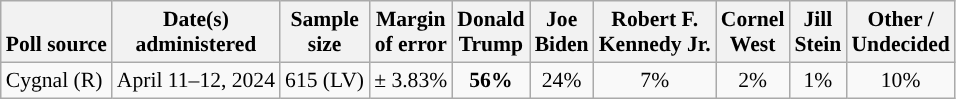<table class="wikitable sortable mw-datatable" style="font-size:90%;text-align:center;line-height:17px">
<tr valign=bottom>
<th>Poll source</th>
<th>Date(s)<br>administered</th>
<th>Sample<br>size</th>
<th>Margin<br>of error</th>
<th class="unsortable">Donald<br>Trump<br></th>
<th class="unsortable">Joe<br>Biden<br></th>
<th class="unsortable">Robert F.<br>Kennedy Jr.<br></th>
<th class="unsortable">Cornel<br>West<br></th>
<th class="unsortable">Jill<br>Stein<br></th>
<th class="unsortable">Other /<br>Undecided</th>
</tr>
<tr>
<td style="text-align:left;">Cygnal (R)</td>
<td data-sort-value="2024-04-12">April 11–12, 2024</td>
<td>615 (LV)</td>
<td>± 3.83%</td>
<td style="background-color:"><strong>56%</strong></td>
<td>24%</td>
<td>7%</td>
<td>2%</td>
<td>1%</td>
<td>10%</td>
</tr>
</table>
